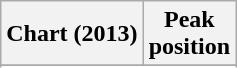<table class="wikitable sortable">
<tr>
<th>Chart (2013)</th>
<th>Peak<br>position</th>
</tr>
<tr>
</tr>
<tr>
</tr>
</table>
